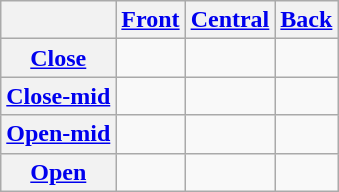<table class="wikitable" style=text-align:center>
<tr>
<th></th>
<th><a href='#'>Front</a></th>
<th><a href='#'>Central</a></th>
<th><a href='#'>Back</a></th>
</tr>
<tr>
<th><a href='#'>Close</a></th>
<td></td>
<td></td>
<td></td>
</tr>
<tr>
<th><a href='#'>Close-mid</a></th>
<td></td>
<td></td>
<td></td>
</tr>
<tr>
<th><a href='#'>Open-mid</a></th>
<td></td>
<td></td>
<td></td>
</tr>
<tr>
<th><a href='#'>Open</a></th>
<td></td>
<td></td>
<td></td>
</tr>
</table>
